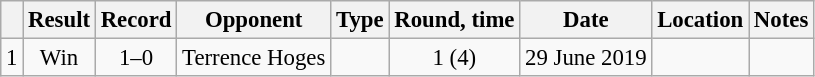<table class="wikitable" style="text-align:center; font-size:95%">
<tr>
<th></th>
<th>Result</th>
<th>Record</th>
<th>Opponent</th>
<th>Type</th>
<th>Round, time</th>
<th>Date</th>
<th>Location</th>
<th>Notes</th>
</tr>
<tr>
<td>1</td>
<td>Win</td>
<td>1–0</td>
<td style="text-align:left;"> Terrence Hoges</td>
<td></td>
<td>1 (4)</td>
<td>29 June 2019</td>
<td style="text-align:left;"> </td>
<td style="text-align:left;"></td>
</tr>
</table>
